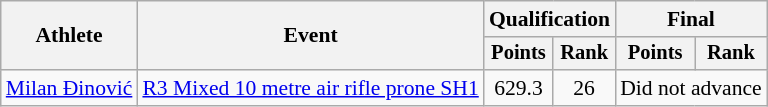<table class="wikitable" style="font-size:90%">
<tr>
<th rowspan="2">Athlete</th>
<th rowspan="2">Event</th>
<th colspan="2">Qualification</th>
<th colspan="2">Final</th>
</tr>
<tr style="font-size:95%">
<th>Points</th>
<th>Rank</th>
<th>Points</th>
<th>Rank</th>
</tr>
<tr align=center>
<td><a href='#'>Milan Đinović</a></td>
<td align="left"><a href='#'>R3 Mixed 10 metre air rifle prone SH1</a></td>
<td>629.3</td>
<td>26</td>
<td colspan=2>Did not advance</td>
</tr>
</table>
